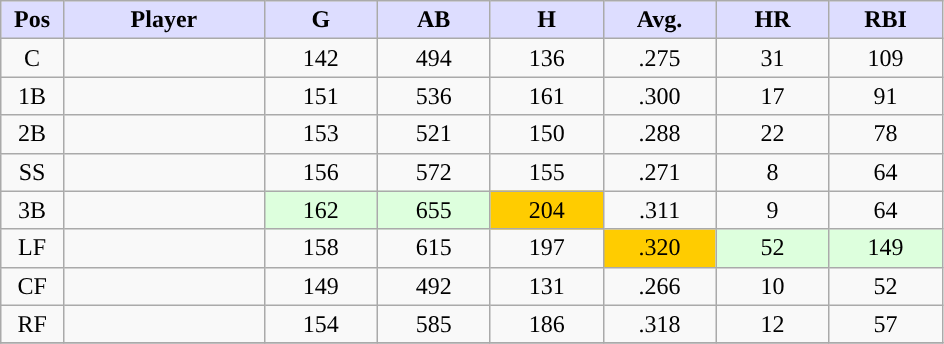<table class="wikitable sortable">
<tr>
<th style="background:#ddf; width:5%;">Pos</th>
<th style="background:#ddf; width:16%;">Player</th>
<th style="background:#ddf; width:9%;">G</th>
<th style="background:#ddf; width:9%;">AB</th>
<th style="background:#ddf; width:9%;">H</th>
<th style="background:#ddf; width:9%;">Avg.</th>
<th style="background:#ddf; width:9%;">HR</th>
<th style="background:#ddf; width:9%;">RBI</th>
</tr>
<tr style="text-align:center;">
<td>C</td>
<td></td>
<td>142</td>
<td>494</td>
<td>136</td>
<td>.275</td>
<td>31</td>
<td>109</td>
</tr>
<tr style="text-align:center;">
<td>1B</td>
<td></td>
<td>151</td>
<td>536</td>
<td>161</td>
<td>.300</td>
<td>17</td>
<td>91</td>
</tr>
<tr style="text-align:center;">
<td>2B</td>
<td></td>
<td>153</td>
<td>521</td>
<td>150</td>
<td>.288</td>
<td>22</td>
<td>78</td>
</tr>
<tr style="text-align:center;">
<td>SS</td>
<td></td>
<td>156</td>
<td>572</td>
<td>155</td>
<td>.271</td>
<td>8</td>
<td>64</td>
</tr>
<tr style="text-align:center;">
<td>3B</td>
<td></td>
<td style="background:#DDFFDD;">162</td>
<td style="background:#DDFFDD;">655</td>
<td style="background:#fc0;">204</td>
<td>.311</td>
<td>9</td>
<td>64</td>
</tr>
<tr style="text-align:center;">
<td>LF</td>
<td></td>
<td>158</td>
<td>615</td>
<td>197</td>
<td style="background:#fc0;">.320</td>
<td style="background:#DDFFDD;">52</td>
<td style="background:#DDFFDD;">149</td>
</tr>
<tr style="text-align:center;">
<td>CF</td>
<td></td>
<td>149</td>
<td>492</td>
<td>131</td>
<td>.266</td>
<td>10</td>
<td>52</td>
</tr>
<tr style="text-align:center;">
<td>RF</td>
<td></td>
<td>154</td>
<td>585</td>
<td>186</td>
<td>.318</td>
<td>12</td>
<td>57</td>
</tr>
<tr style="text-align:center;">
</tr>
</table>
